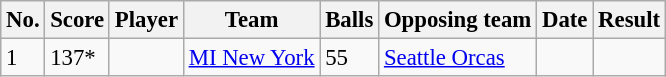<table class="wikitable sortable" style="font-size:95%">
<tr>
<th>No.</th>
<th>Score</th>
<th>Player</th>
<th>Team</th>
<th>Balls</th>
<th>Opposing team</th>
<th>Date</th>
<th>Result</th>
</tr>
<tr>
<td>1</td>
<td> 137*</td>
<td></td>
<td><a href='#'>MI New York</a></td>
<td>55</td>
<td><a href='#'>Seattle Orcas</a></td>
<td></td>
<td></td>
</tr>
</table>
